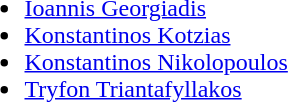<table>
<tr>
<td><br><ul><li><a href='#'>Ioannis Georgiadis</a></li><li><a href='#'>Konstantinos Kotzias</a></li><li><a href='#'>Konstantinos Nikolopoulos</a></li><li><a href='#'>Tryfon Triantafyllakos</a></li></ul></td>
</tr>
</table>
